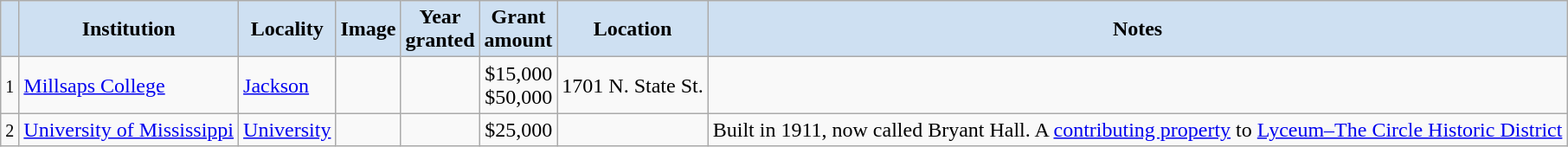<table class="wikitable" align="center">
<tr>
<th style="background-color:#CEE0F2;"></th>
<th style="background-color:#CEE0F2;">Institution</th>
<th style="background-color:#CEE0F2;">Locality</th>
<th style="background-color:#CEE0F2;">Image</th>
<th style="background-color:#CEE0F2;">Year<br>granted</th>
<th style="background-color:#CEE0F2;">Grant<br>amount</th>
<th style="background-color:#CEE0F2;">Location</th>
<th style="background-color:#CEE0F2;">Notes</th>
</tr>
<tr ->
<td align=center><small>1</small></td>
<td><a href='#'>Millsaps College</a></td>
<td><a href='#'>Jackson</a></td>
<td></td>
<td><br></td>
<td align=right>$15,000<br>$50,000</td>
<td>1701 N. State St.</td>
<td></td>
</tr>
<tr ->
<td><small>2</small></td>
<td><a href='#'>University of Mississippi</a></td>
<td><a href='#'>University</a></td>
<td></td>
<td></td>
<td align=right>$25,000</td>
<td></td>
<td>Built in 1911, now called Bryant Hall. A <a href='#'>contributing property</a> to <a href='#'>Lyceum–The Circle Historic District</a></td>
</tr>
</table>
